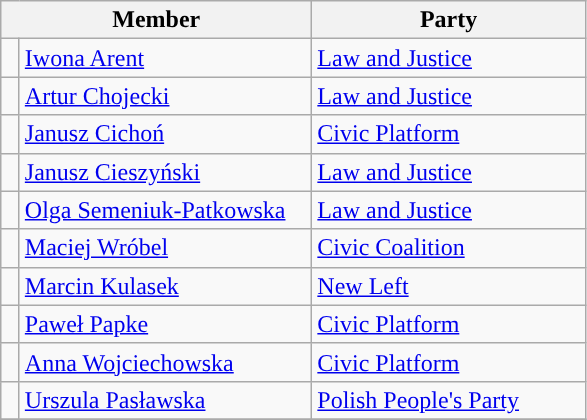<table class="wikitable">
<tr>
<th width=200px colspan=2>Member</th>
<th width=175px>Party</th>
</tr>
<tr>
<td width=5px style="background-color: "></td>
<td><a href='#'>Iwona Arent</a></td>
<td><a href='#'>Law and Justice</a></td>
</tr>
<tr>
<td style="background-color: "></td>
<td><a href='#'>Artur Chojecki</a></td>
<td><a href='#'>Law and Justice</a></td>
</tr>
<tr>
<td style="background-color: "></td>
<td><a href='#'>Janusz Cichoń</a></td>
<td><a href='#'>Civic Platform</a></td>
</tr>
<tr>
<td style="background-color: "></td>
<td><a href='#'>Janusz Cieszyński</a></td>
<td><a href='#'>Law and Justice</a></td>
</tr>
<tr>
<td style="background-color: "></td>
<td><a href='#'>Olga Semeniuk-Patkowska</a></td>
<td><a href='#'>Law and Justice</a></td>
</tr>
<tr>
<td style="background-color: "></td>
<td><a href='#'>Maciej Wróbel</a></td>
<td><a href='#'>Civic Coalition</a></td>
</tr>
<tr>
<td style="background-color: "></td>
<td><a href='#'>Marcin Kulasek</a></td>
<td><a href='#'>New Left</a></td>
</tr>
<tr>
<td style="background-color: "></td>
<td><a href='#'>Paweł Papke</a></td>
<td><a href='#'>Civic Platform</a></td>
</tr>
<tr>
<td style="background-color: "></td>
<td><a href='#'>Anna Wojciechowska</a></td>
<td><a href='#'>Civic Platform</a></td>
</tr>
<tr>
<td style="background-color: "></td>
<td><a href='#'>Urszula Pasławska</a></td>
<td><a href='#'>Polish People's Party</a></td>
</tr>
<tr>
</tr>
</table>
